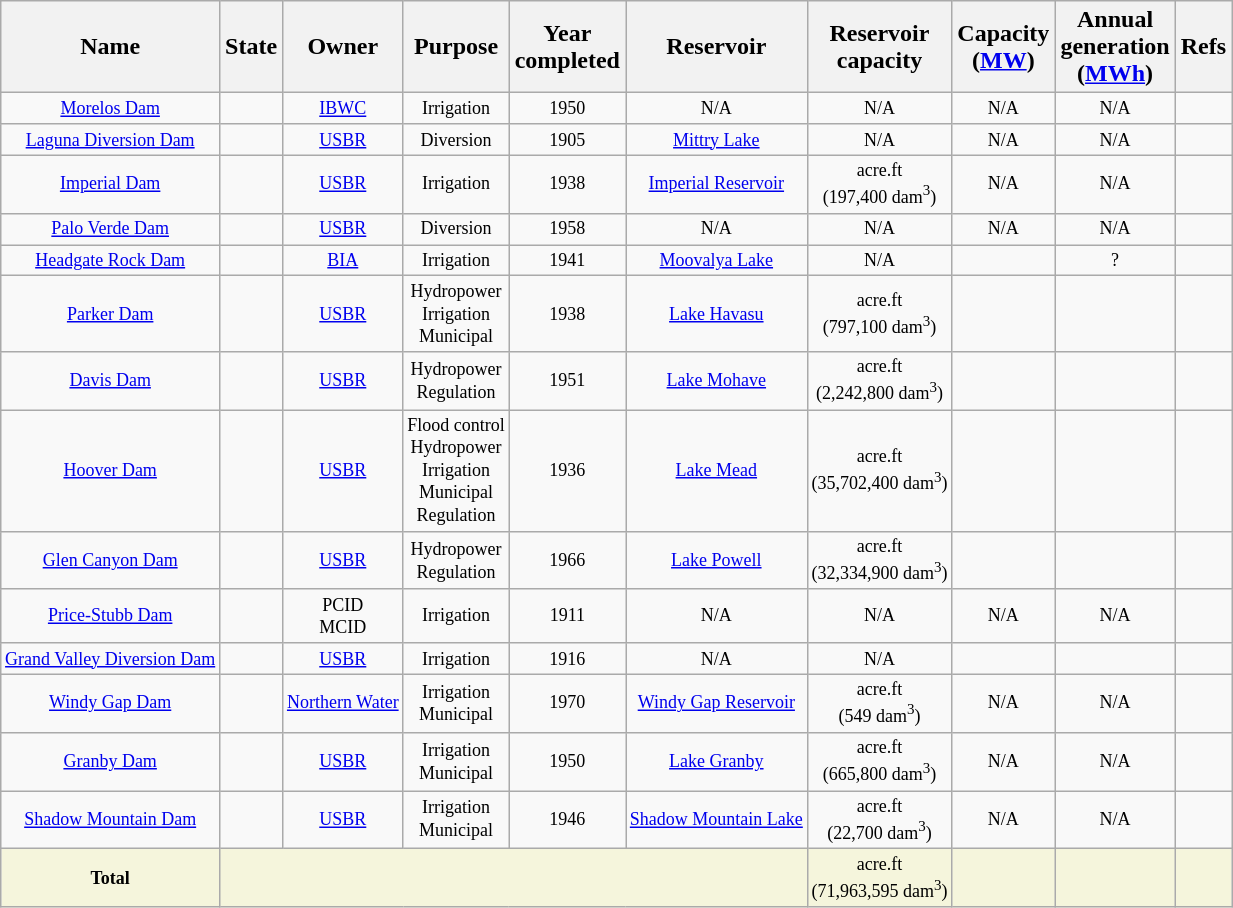<table class="wikitable sortable">
<tr>
<th>Name</th>
<th>State</th>
<th>Owner</th>
<th>Purpose</th>
<th>Year<br>completed</th>
<th>Reservoir</th>
<th>Reservoir<br>capacity</th>
<th>Capacity<br>(<a href='#'>MW</a>)</th>
<th>Annual<br>generation<br>(<a href='#'>MWh</a>)</th>
<th>Refs</th>
</tr>
<tr style="font-size:9pt; text-align:center;">
<td><a href='#'>Morelos Dam</a></td>
<td><br></td>
<td><a href='#'>IBWC</a></td>
<td>Irrigation</td>
<td>1950</td>
<td>N/A</td>
<td>N/A</td>
<td>N/A</td>
<td>N/A</td>
<td></td>
</tr>
<tr style="font-size:9pt; text-align:center;">
<td><a href='#'>Laguna Diversion Dam</a></td>
<td><br></td>
<td><a href='#'>USBR</a></td>
<td>Diversion</td>
<td>1905</td>
<td><a href='#'>Mittry Lake</a></td>
<td>N/A</td>
<td>N/A</td>
<td>N/A</td>
<td></td>
</tr>
<tr style="font-size:9pt; text-align:center;">
<td><a href='#'>Imperial Dam</a></td>
<td><br></td>
<td><a href='#'>USBR</a></td>
<td>Irrigation</td>
<td>1938</td>
<td><a href='#'>Imperial Reservoir</a></td>
<td> acre.ft<br>(197,400 dam<sup>3</sup>)</td>
<td>N/A</td>
<td>N/A</td>
<td></td>
</tr>
<tr style="font-size:9pt; text-align:center;">
<td><a href='#'>Palo Verde Dam</a></td>
<td><br></td>
<td><a href='#'>USBR</a></td>
<td>Diversion</td>
<td>1958</td>
<td>N/A</td>
<td>N/A</td>
<td>N/A</td>
<td>N/A</td>
<td></td>
</tr>
<tr style="font-size:9pt; text-align:center;">
<td><a href='#'>Headgate Rock Dam</a></td>
<td><br></td>
<td><a href='#'>BIA</a></td>
<td>Irrigation</td>
<td>1941</td>
<td><a href='#'>Moovalya Lake</a></td>
<td>N/A</td>
<td></td>
<td>?</td>
<td></td>
</tr>
<tr style="font-size:9pt; text-align:center;">
<td><a href='#'>Parker Dam</a></td>
<td><br></td>
<td><a href='#'>USBR</a></td>
<td>Hydropower<br>Irrigation<br>Municipal</td>
<td>1938</td>
<td><a href='#'>Lake Havasu</a></td>
<td> acre.ft<br>(797,100 dam<sup>3</sup>)</td>
<td></td>
<td></td>
<td></td>
</tr>
<tr style="font-size:9pt; text-align:center;">
<td><a href='#'>Davis Dam</a></td>
<td><br></td>
<td><a href='#'>USBR</a></td>
<td>Hydropower<br>Regulation</td>
<td>1951</td>
<td><a href='#'>Lake Mohave</a></td>
<td> acre.ft<br>(2,242,800 dam<sup>3</sup>)</td>
<td></td>
<td></td>
<td></td>
</tr>
<tr style="font-size:9pt; text-align:center;">
<td><a href='#'>Hoover Dam</a></td>
<td><br></td>
<td><a href='#'>USBR</a></td>
<td>Flood control<br>Hydropower<br>Irrigation<br>Municipal<br>Regulation</td>
<td>1936</td>
<td><a href='#'>Lake Mead</a></td>
<td> acre.ft<br>(35,702,400 dam<sup>3</sup>)</td>
<td></td>
<td></td>
<td></td>
</tr>
<tr style="font-size:9pt; text-align:center;">
<td><a href='#'>Glen Canyon Dam</a></td>
<td></td>
<td><a href='#'>USBR</a></td>
<td>Hydropower<br>Regulation</td>
<td>1966</td>
<td><a href='#'>Lake Powell</a></td>
<td> acre.ft<br>(32,334,900 dam<sup>3</sup>)</td>
<td></td>
<td></td>
<td></td>
</tr>
<tr style="font-size:9pt; text-align:center;">
<td><a href='#'>Price-Stubb Dam</a></td>
<td></td>
<td>PCID<br>MCID</td>
<td>Irrigation</td>
<td>1911</td>
<td>N/A</td>
<td>N/A</td>
<td>N/A</td>
<td>N/A</td>
<td></td>
</tr>
<tr style="font-size:9pt; text-align:center;">
<td><a href='#'>Grand Valley Diversion Dam</a></td>
<td></td>
<td><a href='#'>USBR</a></td>
<td>Irrigation</td>
<td>1916</td>
<td>N/A</td>
<td>N/A</td>
<td></td>
<td></td>
<td></td>
</tr>
<tr style="font-size:9pt; text-align:center;">
<td><a href='#'>Windy Gap Dam</a></td>
<td></td>
<td><a href='#'>Northern Water</a></td>
<td>Irrigation<br>Municipal</td>
<td>1970</td>
<td><a href='#'>Windy Gap Reservoir</a></td>
<td> acre.ft<br>(549 dam<sup>3</sup>)</td>
<td>N/A</td>
<td>N/A</td>
<td></td>
</tr>
<tr style="font-size:9pt; text-align:center;">
<td><a href='#'>Granby Dam</a></td>
<td></td>
<td><a href='#'>USBR</a></td>
<td>Irrigation<br>Municipal</td>
<td>1950</td>
<td><a href='#'>Lake Granby</a></td>
<td> acre.ft<br>(665,800 dam<sup>3</sup>)</td>
<td>N/A</td>
<td>N/A</td>
<td></td>
</tr>
<tr style="font-size:9pt; text-align:center;">
<td><a href='#'>Shadow Mountain Dam</a></td>
<td></td>
<td><a href='#'>USBR</a></td>
<td>Irrigation<br>Municipal</td>
<td>1946</td>
<td><a href='#'>Shadow Mountain Lake</a></td>
<td> acre.ft<br>(22,700 dam<sup>3</sup>)</td>
<td>N/A</td>
<td>N/A</td>
<td></td>
</tr>
<tr style="font-size:9pt; text-align:center;">
<td bgcolor="#F5F5DC"><strong>Total</strong></td>
<td bgcolor="#F5F5DC" colspan="5"></td>
<td bgcolor="#F5F5DC"> acre.ft<br>(71,963,595 dam<sup>3</sup>)</td>
<td bgcolor="#F5F5DC"></td>
<td bgcolor="#F5F5DC"></td>
<td bgcolor="#F5F5DC"></td>
</tr>
</table>
